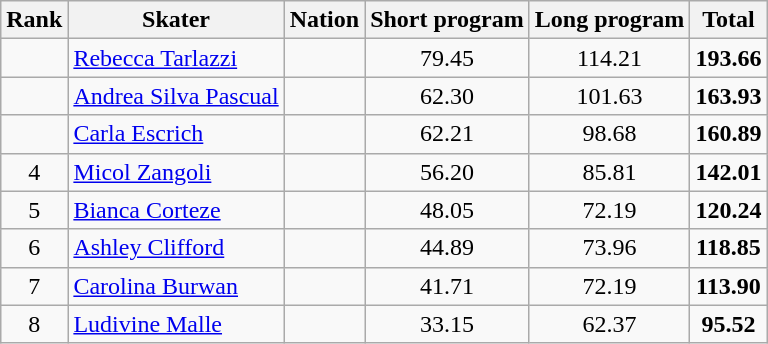<table class="wikitable sortable" style="text-align:center">
<tr>
<th>Rank</th>
<th>Skater</th>
<th>Nation</th>
<th>Short program</th>
<th>Long program</th>
<th>Total</th>
</tr>
<tr>
<td></td>
<td align=left><a href='#'>Rebecca Tarlazzi</a></td>
<td align=left></td>
<td>79.45</td>
<td>114.21</td>
<td><strong>193.66</strong></td>
</tr>
<tr>
<td></td>
<td align=left><a href='#'>Andrea Silva Pascual</a></td>
<td align=left></td>
<td>62.30</td>
<td>101.63</td>
<td><strong>163.93</strong></td>
</tr>
<tr>
<td></td>
<td align=left><a href='#'>Carla Escrich</a></td>
<td align=left></td>
<td>62.21</td>
<td>98.68</td>
<td><strong>160.89</strong></td>
</tr>
<tr>
<td>4</td>
<td align=left><a href='#'>Micol Zangoli</a></td>
<td align=left></td>
<td>56.20</td>
<td>85.81</td>
<td><strong>142.01</strong></td>
</tr>
<tr>
<td>5</td>
<td align=left><a href='#'>Bianca Corteze</a></td>
<td align=left></td>
<td>48.05</td>
<td>72.19</td>
<td><strong>120.24</strong></td>
</tr>
<tr>
<td>6</td>
<td align=left><a href='#'>Ashley Clifford</a></td>
<td align=left></td>
<td>44.89</td>
<td>73.96</td>
<td><strong>118.85</strong></td>
</tr>
<tr>
<td>7</td>
<td align=left><a href='#'>Carolina Burwan</a></td>
<td align=left></td>
<td>41.71</td>
<td>72.19</td>
<td><strong>113.90</strong></td>
</tr>
<tr>
<td>8</td>
<td align=left><a href='#'>Ludivine Malle</a></td>
<td align=left></td>
<td>33.15</td>
<td>62.37</td>
<td><strong>95.52</strong></td>
</tr>
</table>
